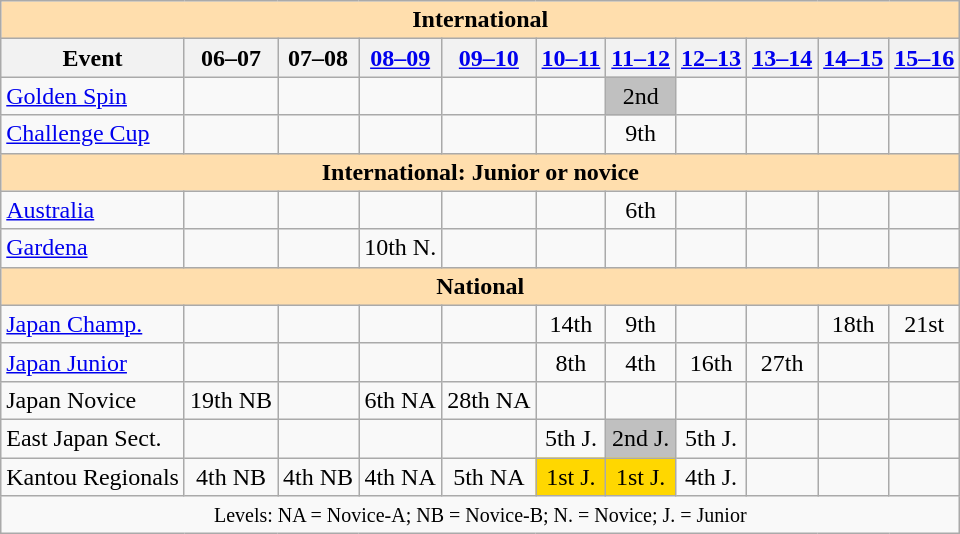<table class="wikitable" style="text-align:center">
<tr>
<th colspan="11" style="background-color: #ffdead; " align="center">International</th>
</tr>
<tr>
<th>Event</th>
<th>06–07</th>
<th>07–08</th>
<th><a href='#'>08–09</a></th>
<th><a href='#'>09–10</a></th>
<th><a href='#'>10–11</a></th>
<th><a href='#'>11–12</a></th>
<th><a href='#'>12–13</a></th>
<th><a href='#'>13–14</a></th>
<th><a href='#'>14–15</a></th>
<th><a href='#'>15–16</a></th>
</tr>
<tr>
<td align=left><a href='#'>Golden Spin</a></td>
<td></td>
<td></td>
<td></td>
<td></td>
<td></td>
<td bgcolor=silver>2nd</td>
<td></td>
<td></td>
<td></td>
<td></td>
</tr>
<tr>
<td align=left><a href='#'>Challenge Cup</a></td>
<td></td>
<td></td>
<td></td>
<td></td>
<td></td>
<td>9th</td>
<td></td>
<td></td>
<td></td>
<td></td>
</tr>
<tr>
<th colspan="11" style="background-color: #ffdead; " align="center">International: Junior or novice</th>
</tr>
<tr>
<td align=left> <a href='#'>Australia</a></td>
<td></td>
<td></td>
<td></td>
<td></td>
<td></td>
<td>6th</td>
<td></td>
<td></td>
<td></td>
<td></td>
</tr>
<tr>
<td align=left><a href='#'>Gardena</a></td>
<td></td>
<td></td>
<td>10th N.</td>
<td></td>
<td></td>
<td></td>
<td></td>
<td></td>
<td></td>
<td></td>
</tr>
<tr>
<th colspan="11" style="background-color: #ffdead; " align="center">National</th>
</tr>
<tr>
<td align=left><a href='#'>Japan Champ.</a></td>
<td></td>
<td></td>
<td></td>
<td></td>
<td>14th</td>
<td>9th</td>
<td></td>
<td></td>
<td>18th</td>
<td>21st</td>
</tr>
<tr>
<td align=left><a href='#'>Japan Junior</a></td>
<td></td>
<td></td>
<td></td>
<td></td>
<td>8th</td>
<td>4th</td>
<td>16th</td>
<td>27th</td>
<td></td>
<td></td>
</tr>
<tr>
<td align=left>Japan Novice</td>
<td>19th NB</td>
<td></td>
<td>6th NA</td>
<td>28th NA</td>
<td></td>
<td></td>
<td></td>
<td></td>
<td></td>
<td></td>
</tr>
<tr>
<td align=left>East Japan Sect.</td>
<td></td>
<td></td>
<td></td>
<td></td>
<td>5th J.</td>
<td bgcolor=silver>2nd J.</td>
<td>5th J.</td>
<td></td>
<td></td>
<td></td>
</tr>
<tr>
<td align=left>Kantou Regionals</td>
<td>4th NB</td>
<td>4th NB</td>
<td>4th NA</td>
<td>5th NA</td>
<td bgcolor=gold>1st J.</td>
<td bgcolor=gold>1st J.</td>
<td>4th J.</td>
<td></td>
<td></td>
<td></td>
</tr>
<tr>
<td colspan="11" align="center"><small> Levels: NA = Novice-A; NB = Novice-B; N. = Novice; J. = Junior </small></td>
</tr>
</table>
